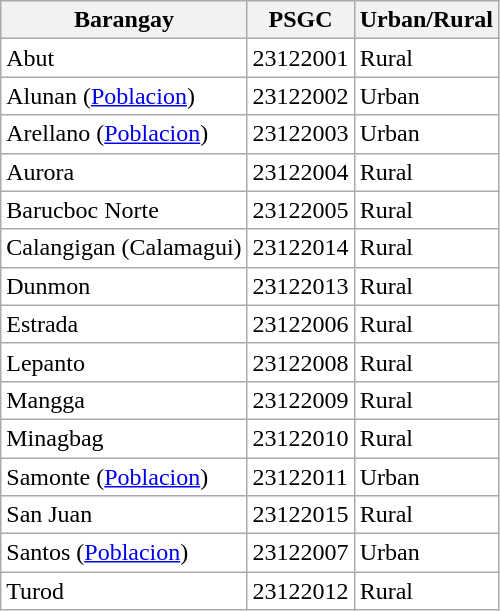<table class="wikitable sortable" style="background-color:white;">
<tr>
<th>Barangay</th>
<th>PSGC</th>
<th>Urban/Rural</th>
</tr>
<tr>
<td>Abut</td>
<td>23122001</td>
<td>Rural</td>
</tr>
<tr>
<td>Alunan (<a href='#'>Poblacion</a>)</td>
<td>23122002</td>
<td>Urban</td>
</tr>
<tr>
<td>Arellano (<a href='#'>Poblacion</a>)</td>
<td>23122003</td>
<td>Urban</td>
</tr>
<tr>
<td>Aurora</td>
<td>23122004</td>
<td>Rural</td>
</tr>
<tr>
<td>Barucboc Norte</td>
<td>23122005</td>
<td>Rural</td>
</tr>
<tr>
<td>Calangigan (Calamagui)</td>
<td>23122014</td>
<td>Rural</td>
</tr>
<tr>
<td>Dunmon</td>
<td>23122013</td>
<td>Rural</td>
</tr>
<tr Dummon>
<td>Estrada</td>
<td>23122006</td>
<td>Rural</td>
</tr>
<tr>
<td>Lepanto</td>
<td>23122008</td>
<td>Rural</td>
</tr>
<tr>
<td>Mangga</td>
<td>23122009</td>
<td>Rural</td>
</tr>
<tr>
<td>Minagbag</td>
<td>23122010</td>
<td>Rural</td>
</tr>
<tr>
<td>Samonte (<a href='#'>Poblacion</a>)</td>
<td>23122011</td>
<td>Urban</td>
</tr>
<tr>
<td>San Juan</td>
<td>23122015</td>
<td>Rural</td>
</tr>
<tr>
<td>Santos (<a href='#'>Poblacion</a>)</td>
<td>23122007</td>
<td>Urban</td>
</tr>
<tr>
<td>Turod</td>
<td>23122012</td>
<td>Rural</td>
</tr>
</table>
